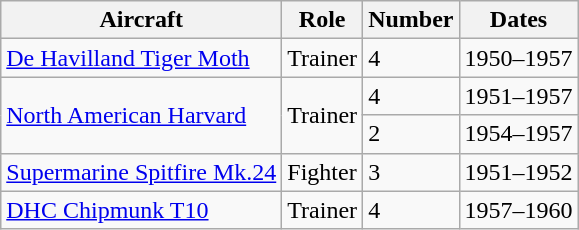<table class="wikitable">
<tr>
<th>Aircraft</th>
<th>Role</th>
<th>Number</th>
<th>Dates</th>
</tr>
<tr>
<td><a href='#'>De Havilland Tiger Moth</a></td>
<td>Trainer</td>
<td>4</td>
<td>1950–1957</td>
</tr>
<tr>
<td rowspan="2"><a href='#'>North American Harvard</a></td>
<td rowspan="2">Trainer</td>
<td>4</td>
<td>1951–1957</td>
</tr>
<tr>
<td>2</td>
<td>1954–1957</td>
</tr>
<tr>
<td><a href='#'>Supermarine Spitfire Mk.24</a></td>
<td>Fighter</td>
<td>3</td>
<td>1951–1952</td>
</tr>
<tr>
<td><a href='#'>DHC Chipmunk T10</a></td>
<td>Trainer</td>
<td>4</td>
<td>1957–1960</td>
</tr>
</table>
